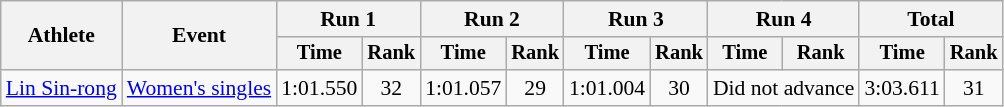<table class="wikitable" style="font-size:90%; text-align:center">
<tr>
<th rowspan="2">Athlete</th>
<th rowspan="2">Event</th>
<th colspan=2>Run 1</th>
<th colspan=2>Run 2</th>
<th colspan=2>Run 3</th>
<th colspan=2>Run 4</th>
<th colspan=2>Total</th>
</tr>
<tr style="font-size:95%">
<th>Time</th>
<th>Rank</th>
<th>Time</th>
<th>Rank</th>
<th>Time</th>
<th>Rank</th>
<th>Time</th>
<th>Rank</th>
<th>Time</th>
<th>Rank</th>
</tr>
<tr>
<td align=left><a href='#'>Lin Sin-rong</a></td>
<td align=left><a href='#'>Women's singles</a></td>
<td>1:01.550</td>
<td>32</td>
<td>1:01.057</td>
<td>29</td>
<td>1:01.004</td>
<td>30</td>
<td colspan="2">Did not advance</td>
<td>3:03.611</td>
<td>31</td>
</tr>
</table>
